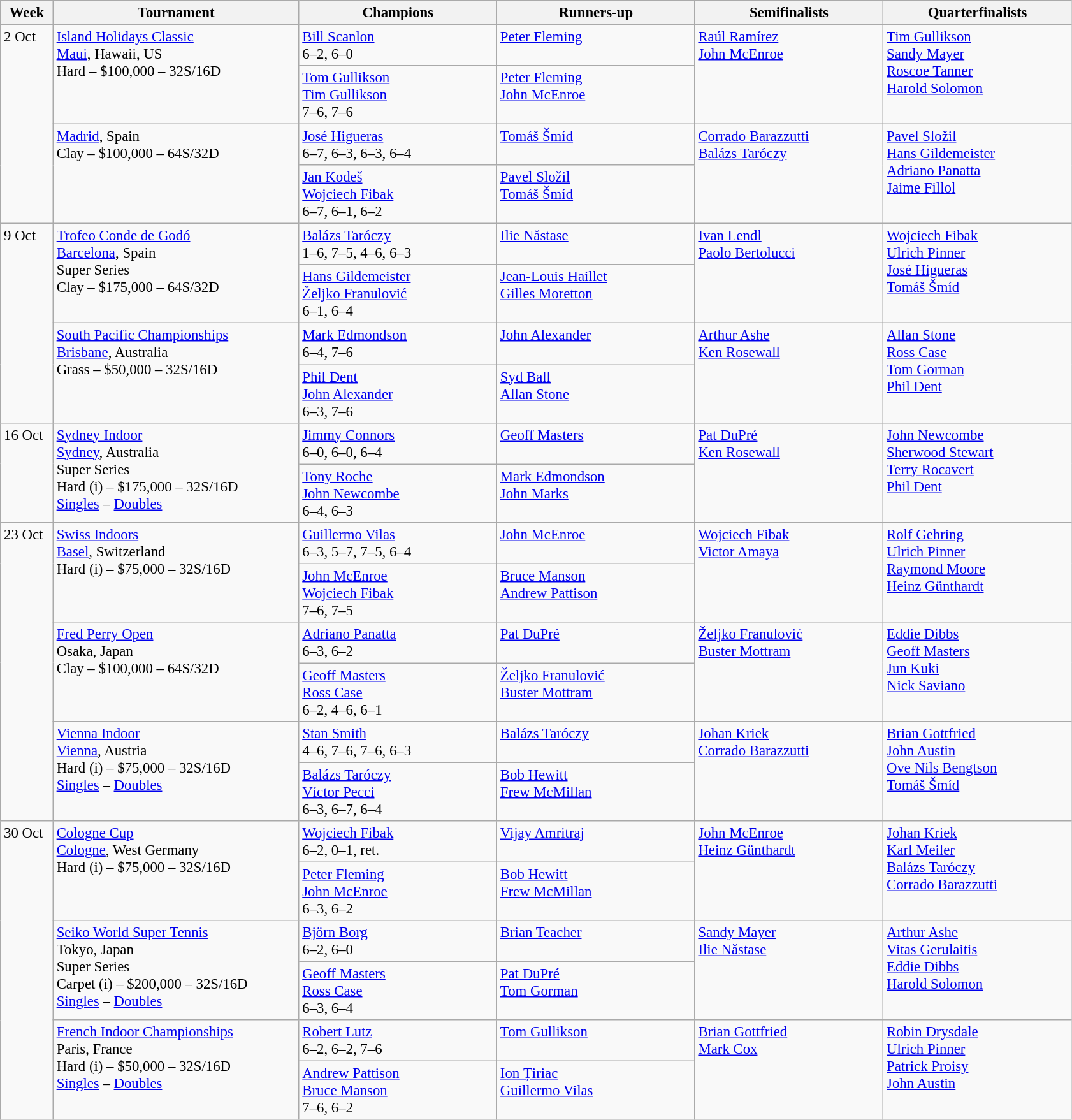<table class=wikitable style=font-size:95%>
<tr>
<th style="width:48px;">Week</th>
<th style="width:250px;">Tournament</th>
<th style="width:200px;">Champions</th>
<th style="width:200px;">Runners-up</th>
<th style="width:190px;">Semifinalists</th>
<th style="width:190px;">Quarterfinalists</th>
</tr>
<tr valign=top>
<td rowspan=4>2 Oct</td>
<td rowspan=2><a href='#'>Island Holidays Classic</a> <br> <a href='#'>Maui</a>, Hawaii, US <br> Hard – $100,000 – 32S/16D</td>
<td> <a href='#'>Bill Scanlon</a> <br> 6–2, 6–0</td>
<td> <a href='#'>Peter Fleming</a></td>
<td rowspan=2> <a href='#'>Raúl Ramírez</a> <br>  <a href='#'>John McEnroe</a></td>
<td rowspan=2> <a href='#'>Tim Gullikson</a> <br>  <a href='#'>Sandy Mayer</a> <br>  <a href='#'>Roscoe Tanner</a> <br>  <a href='#'>Harold Solomon</a></td>
</tr>
<tr valign=top>
<td> <a href='#'>Tom Gullikson</a> <br>  <a href='#'>Tim Gullikson</a> <br> 7–6, 7–6</td>
<td> <a href='#'>Peter Fleming</a> <br>  <a href='#'>John McEnroe</a></td>
</tr>
<tr valign=top>
<td rowspan=2><a href='#'>Madrid</a>, Spain <br> Clay – $100,000 – 64S/32D</td>
<td> <a href='#'>José Higueras</a> <br> 6–7, 6–3, 6–3, 6–4</td>
<td> <a href='#'>Tomáš Šmíd</a></td>
<td rowspan=2> <a href='#'>Corrado Barazzutti</a> <br>  <a href='#'>Balázs Taróczy</a></td>
<td rowspan=2> <a href='#'>Pavel Složil</a> <br>  <a href='#'>Hans Gildemeister</a> <br>  <a href='#'>Adriano Panatta</a> <br>  <a href='#'>Jaime Fillol</a></td>
</tr>
<tr valign=top>
<td> <a href='#'>Jan Kodeš</a> <br>  <a href='#'>Wojciech Fibak</a> <br> 6–7, 6–1, 6–2</td>
<td> <a href='#'>Pavel Složil</a> <br>  <a href='#'>Tomáš Šmíd</a></td>
</tr>
<tr valign=top>
<td rowspan=4>9 Oct</td>
<td rowspan=2><a href='#'>Trofeo Conde de Godó</a> <br> <a href='#'>Barcelona</a>, Spain <br>Super Series <br> Clay – $175,000 – 64S/32D</td>
<td> <a href='#'>Balázs Taróczy</a> <br> 1–6, 7–5, 4–6, 6–3</td>
<td> <a href='#'>Ilie Năstase</a></td>
<td rowspan=2> <a href='#'>Ivan Lendl</a> <br>  <a href='#'>Paolo Bertolucci</a></td>
<td rowspan=2> <a href='#'>Wojciech Fibak</a> <br>  <a href='#'>Ulrich Pinner</a> <br>  <a href='#'>José Higueras</a> <br>  <a href='#'>Tomáš Šmíd</a></td>
</tr>
<tr valign=top>
<td> <a href='#'>Hans Gildemeister</a> <br>  <a href='#'>Željko Franulović</a> <br> 6–1, 6–4</td>
<td> <a href='#'>Jean-Louis Haillet</a> <br>  <a href='#'>Gilles Moretton</a></td>
</tr>
<tr valign=top>
<td rowspan=2><a href='#'>South Pacific Championships</a> <br> <a href='#'>Brisbane</a>, Australia <br> Grass – $50,000 – 32S/16D</td>
<td> <a href='#'>Mark Edmondson</a> <br> 6–4, 7–6</td>
<td> <a href='#'>John Alexander</a></td>
<td rowspan=2> <a href='#'>Arthur Ashe</a> <br>  <a href='#'>Ken Rosewall</a></td>
<td rowspan=2> <a href='#'>Allan Stone</a> <br>  <a href='#'>Ross Case</a> <br>  <a href='#'>Tom Gorman</a> <br>  <a href='#'>Phil Dent</a></td>
</tr>
<tr valign=top>
<td> <a href='#'>Phil Dent</a> <br>  <a href='#'>John Alexander</a> <br> 6–3, 7–6</td>
<td> <a href='#'>Syd Ball</a> <br>  <a href='#'>Allan Stone</a></td>
</tr>
<tr valign=top>
<td rowspan=2>16 Oct</td>
<td rowspan=2><a href='#'>Sydney Indoor</a> <br> <a href='#'>Sydney</a>, Australia <br>Super Series <br> Hard (i) – $175,000 – 32S/16D <br> <a href='#'>Singles</a> – <a href='#'>Doubles</a></td>
<td> <a href='#'>Jimmy Connors</a> <br> 6–0, 6–0, 6–4</td>
<td> <a href='#'>Geoff Masters</a></td>
<td rowspan=2> <a href='#'>Pat DuPré</a> <br>  <a href='#'>Ken Rosewall</a></td>
<td rowspan=2> <a href='#'>John Newcombe</a> <br>  <a href='#'>Sherwood Stewart</a> <br>  <a href='#'>Terry Rocavert</a> <br>  <a href='#'>Phil Dent</a></td>
</tr>
<tr valign=top>
<td> <a href='#'>Tony Roche</a> <br>  <a href='#'>John Newcombe</a> <br> 6–4, 6–3</td>
<td> <a href='#'>Mark Edmondson</a> <br>  <a href='#'>John Marks</a></td>
</tr>
<tr valign=top>
<td rowspan=6>23 Oct</td>
<td rowspan=2><a href='#'>Swiss Indoors</a><br><a href='#'>Basel</a>, Switzerland <br> Hard (i) – $75,000 – 32S/16D</td>
<td> <a href='#'>Guillermo Vilas</a> <br> 6–3, 5–7, 7–5, 6–4</td>
<td> <a href='#'>John McEnroe</a></td>
<td rowspan=2> <a href='#'>Wojciech Fibak</a> <br>  <a href='#'>Victor Amaya</a></td>
<td rowspan=2> <a href='#'>Rolf Gehring</a> <br>  <a href='#'>Ulrich Pinner</a> <br>  <a href='#'>Raymond Moore</a> <br>  <a href='#'>Heinz Günthardt</a></td>
</tr>
<tr valign=top>
<td> <a href='#'>John McEnroe</a> <br>  <a href='#'>Wojciech Fibak</a> <br> 7–6, 7–5</td>
<td> <a href='#'>Bruce Manson</a> <br>  <a href='#'>Andrew Pattison</a></td>
</tr>
<tr valign=top>
<td rowspan=2><a href='#'>Fred Perry Open</a> <br> Osaka, Japan <br> Clay – $100,000 – 64S/32D</td>
<td> <a href='#'>Adriano Panatta</a> <br> 6–3, 6–2</td>
<td> <a href='#'>Pat DuPré</a></td>
<td rowspan=2> <a href='#'>Željko Franulović</a> <br>  <a href='#'>Buster Mottram</a></td>
<td rowspan=2> <a href='#'>Eddie Dibbs</a> <br>  <a href='#'>Geoff Masters</a> <br>  <a href='#'>Jun Kuki</a> <br>  <a href='#'>Nick Saviano</a></td>
</tr>
<tr valign=top>
<td> <a href='#'>Geoff Masters</a> <br>  <a href='#'>Ross Case</a> <br> 6–2, 4–6, 6–1</td>
<td> <a href='#'>Željko Franulović</a> <br>  <a href='#'>Buster Mottram</a></td>
</tr>
<tr valign=top>
<td rowspan=2><a href='#'>Vienna Indoor</a> <br> <a href='#'>Vienna</a>, Austria <br> Hard (i) – $75,000 – 32S/16D <br> <a href='#'>Singles</a> – <a href='#'>Doubles</a></td>
<td> <a href='#'>Stan Smith</a> <br> 4–6, 7–6, 7–6, 6–3</td>
<td> <a href='#'>Balázs Taróczy</a></td>
<td rowspan=2> <a href='#'>Johan Kriek</a> <br>  <a href='#'>Corrado Barazzutti</a></td>
<td rowspan=2> <a href='#'>Brian Gottfried</a> <br>  <a href='#'>John Austin</a> <br>  <a href='#'>Ove Nils Bengtson</a> <br>  <a href='#'>Tomáš Šmíd</a></td>
</tr>
<tr valign=top>
<td> <a href='#'>Balázs Taróczy</a> <br>  <a href='#'>Víctor Pecci</a> <br> 6–3, 6–7, 6–4</td>
<td> <a href='#'>Bob Hewitt</a> <br>  <a href='#'>Frew McMillan</a></td>
</tr>
<tr valign=top>
<td rowspan=6>30 Oct</td>
<td rowspan=2><a href='#'>Cologne Cup</a> <br> <a href='#'>Cologne</a>, West Germany <br> Hard (i) – $75,000 – 32S/16D</td>
<td> <a href='#'>Wojciech Fibak</a> <br> 6–2, 0–1, ret.</td>
<td> <a href='#'>Vijay Amritraj</a></td>
<td rowspan=2> <a href='#'>John McEnroe</a> <br>  <a href='#'>Heinz Günthardt</a></td>
<td rowspan=2> <a href='#'>Johan Kriek</a> <br>  <a href='#'>Karl Meiler</a> <br>  <a href='#'>Balázs Taróczy</a> <br>  <a href='#'>Corrado Barazzutti</a></td>
</tr>
<tr valign=top>
<td> <a href='#'>Peter Fleming</a> <br>  <a href='#'>John McEnroe</a> <br> 6–3, 6–2</td>
<td> <a href='#'>Bob Hewitt</a> <br>  <a href='#'>Frew McMillan</a></td>
</tr>
<tr valign=top>
<td rowspan=2><a href='#'>Seiko World Super Tennis</a> <br> Tokyo, Japan <br>Super Series <br> Carpet (i) – $200,000 – 32S/16D <br> <a href='#'>Singles</a> – <a href='#'>Doubles</a></td>
<td> <a href='#'>Björn Borg</a> <br> 6–2, 6–0</td>
<td> <a href='#'>Brian Teacher</a></td>
<td rowspan=2> <a href='#'>Sandy Mayer</a> <br>  <a href='#'>Ilie Năstase</a></td>
<td rowspan=2> <a href='#'>Arthur Ashe</a> <br>  <a href='#'>Vitas Gerulaitis</a> <br>  <a href='#'>Eddie Dibbs</a> <br>  <a href='#'>Harold Solomon</a></td>
</tr>
<tr valign=top>
<td> <a href='#'>Geoff Masters</a> <br>  <a href='#'>Ross Case</a> <br> 6–3, 6–4</td>
<td> <a href='#'>Pat DuPré</a> <br>  <a href='#'>Tom Gorman</a></td>
</tr>
<tr valign=top>
<td rowspan=2><a href='#'>French Indoor Championships</a> <br> Paris, France <br> Hard (i) – $50,000 – 32S/16D <br> <a href='#'>Singles</a> – <a href='#'>Doubles</a></td>
<td> <a href='#'>Robert Lutz</a> <br> 6–2, 6–2, 7–6</td>
<td> <a href='#'>Tom Gullikson</a></td>
<td rowspan=2> <a href='#'>Brian Gottfried</a> <br>  <a href='#'>Mark Cox</a></td>
<td rowspan=2> <a href='#'>Robin Drysdale</a> <br>  <a href='#'>Ulrich Pinner</a> <br>  <a href='#'>Patrick Proisy</a> <br>  <a href='#'>John Austin</a></td>
</tr>
<tr valign=top>
<td> <a href='#'>Andrew Pattison</a> <br>  <a href='#'>Bruce Manson</a> <br> 7–6, 6–2</td>
<td> <a href='#'>Ion Țiriac</a> <br>  <a href='#'>Guillermo Vilas</a></td>
</tr>
</table>
